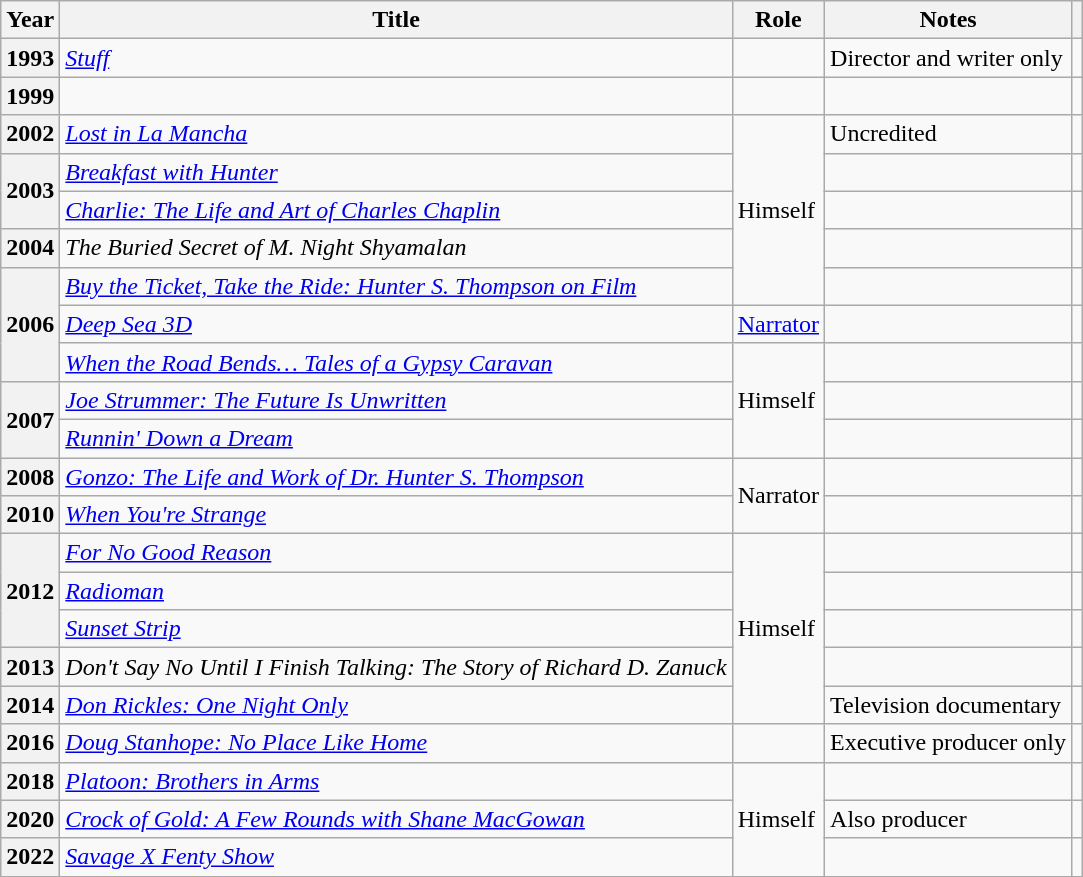<table class="wikitable plainrowheaders sortable">
<tr>
<th scope="col">Year</th>
<th scope="col">Title</th>
<th scope="col">Role</th>
<th scope="col" class="unsortable">Notes</th>
<th scope="col" class="unsortable"></th>
</tr>
<tr>
<th scope="row">1993</th>
<td><em><a href='#'>Stuff</a></em></td>
<td style="text-align:center;"></td>
<td>Director and writer only</td>
<td style="text-align:center;"></td>
</tr>
<tr>
<th scope="row">1999</th>
<td><em></em></td>
<td></td>
<td></td>
<td style="text-align:center;"></td>
</tr>
<tr>
<th scope="row">2002</th>
<td><em><a href='#'>Lost in La Mancha</a></em></td>
<td rowspan="5">Himself</td>
<td>Uncredited</td>
<td style="text-align:center;"></td>
</tr>
<tr>
<th rowspan="2" scope="row">2003</th>
<td><em><a href='#'>Breakfast with Hunter</a></em></td>
<td></td>
<td style="text-align:center;"></td>
</tr>
<tr>
<td><em><a href='#'>Charlie: The Life and Art of Charles Chaplin</a></em></td>
<td></td>
<td style="text-align:center;"></td>
</tr>
<tr>
<th scope="row">2004</th>
<td><em>The Buried Secret of M. Night Shyamalan</em></td>
<td></td>
<td style="text-align:center;"></td>
</tr>
<tr>
<th rowspan="3" scope="row">2006</th>
<td><em><a href='#'>Buy the Ticket, Take the Ride: Hunter S. Thompson on Film</a></em></td>
<td></td>
<td style="text-align:center;"></td>
</tr>
<tr>
<td><em><a href='#'>Deep Sea 3D</a></em></td>
<td><a href='#'>Narrator</a></td>
<td></td>
<td style="text-align:center;"></td>
</tr>
<tr>
<td><em><a href='#'>When the Road Bends… Tales of a Gypsy Caravan</a></em></td>
<td rowspan="3">Himself</td>
<td></td>
<td style="text-align:center;"></td>
</tr>
<tr>
<th rowspan="2" scope="row">2007</th>
<td><em><a href='#'>Joe Strummer: The Future Is Unwritten</a></em></td>
<td></td>
<td style="text-align:center;"></td>
</tr>
<tr>
<td><em><a href='#'>Runnin' Down a Dream</a></em></td>
<td></td>
<td style="text-align:center;"></td>
</tr>
<tr>
<th scope="row">2008</th>
<td><em><a href='#'>Gonzo: The Life and Work of Dr. Hunter S. Thompson</a></em></td>
<td rowspan="2">Narrator</td>
<td></td>
<td style="text-align:center;"></td>
</tr>
<tr>
<th scope="row">2010</th>
<td><em><a href='#'>When You're Strange</a></em></td>
<td></td>
<td style="text-align:center;"></td>
</tr>
<tr>
<th rowspan="3" scope="row">2012</th>
<td><em><a href='#'>For No Good Reason</a></em></td>
<td rowspan="5">Himself</td>
<td></td>
<td style="text-align:center;"></td>
</tr>
<tr>
<td><em><a href='#'>Radioman</a></em></td>
<td></td>
<td style="text-align:center;"></td>
</tr>
<tr>
<td><em><a href='#'>Sunset Strip</a></em></td>
<td></td>
<td style="text-align:center;"></td>
</tr>
<tr>
<th scope="row">2013</th>
<td><em>Don't Say No Until I Finish Talking: The Story of Richard D. Zanuck</em></td>
<td></td>
<td style="text-align:center;"></td>
</tr>
<tr>
<th scope="row">2014</th>
<td><em><a href='#'>Don Rickles: One Night Only</a></em></td>
<td>Television documentary</td>
<td style="text-align:center;"></td>
</tr>
<tr>
<th scope="row">2016</th>
<td><em><a href='#'>Doug Stanhope: No Place Like Home</a></em></td>
<td style="text-align:center;"></td>
<td>Executive producer only</td>
<td style="text-align:center;"></td>
</tr>
<tr>
<th scope="row">2018</th>
<td><em><a href='#'>Platoon: Brothers in Arms</a></em></td>
<td rowspan="3">Himself</td>
<td></td>
<td style="text-align:center;"></td>
</tr>
<tr>
<th scope="row">2020</th>
<td><em><a href='#'>Crock of Gold: A Few Rounds with Shane MacGowan</a></em></td>
<td>Also producer</td>
<td style="text-align:center;"></td>
</tr>
<tr>
<th scope="row">2022</th>
<td><em><a href='#'>Savage X Fenty Show</a></em></td>
<td></td>
<td style="text-align:center;"></td>
</tr>
<tr>
</tr>
</table>
